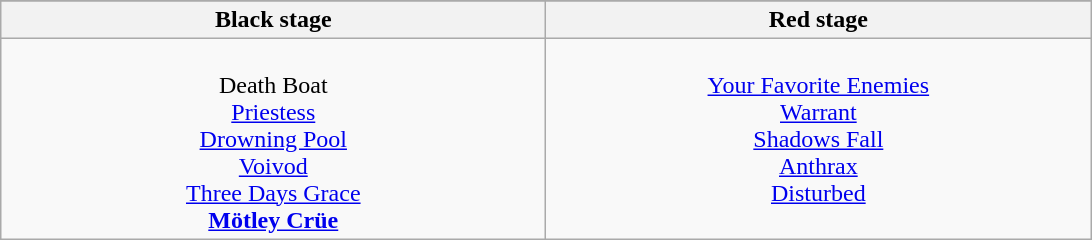<table class="wikitable">
<tr>
</tr>
<tr>
<th>Black stage</th>
<th>Red stage</th>
</tr>
<tr>
<td style="text-align:center; vertical-align:top; width:356px;"><br>Death Boat<br>
<a href='#'>Priestess</a><br>
<a href='#'>Drowning Pool</a><br>
<a href='#'>Voivod</a><br>
<a href='#'>Three Days Grace</a><br>
<strong><a href='#'>Mötley Crüe</a></strong></td>
<td style="text-align:center; vertical-align:top; width:356px;"><br><a href='#'>Your Favorite Enemies</a><br>
<a href='#'>Warrant</a><br>
<a href='#'>Shadows Fall</a><br>
<a href='#'>Anthrax</a><br>
<a href='#'>Disturbed</a></td>
</tr>
</table>
